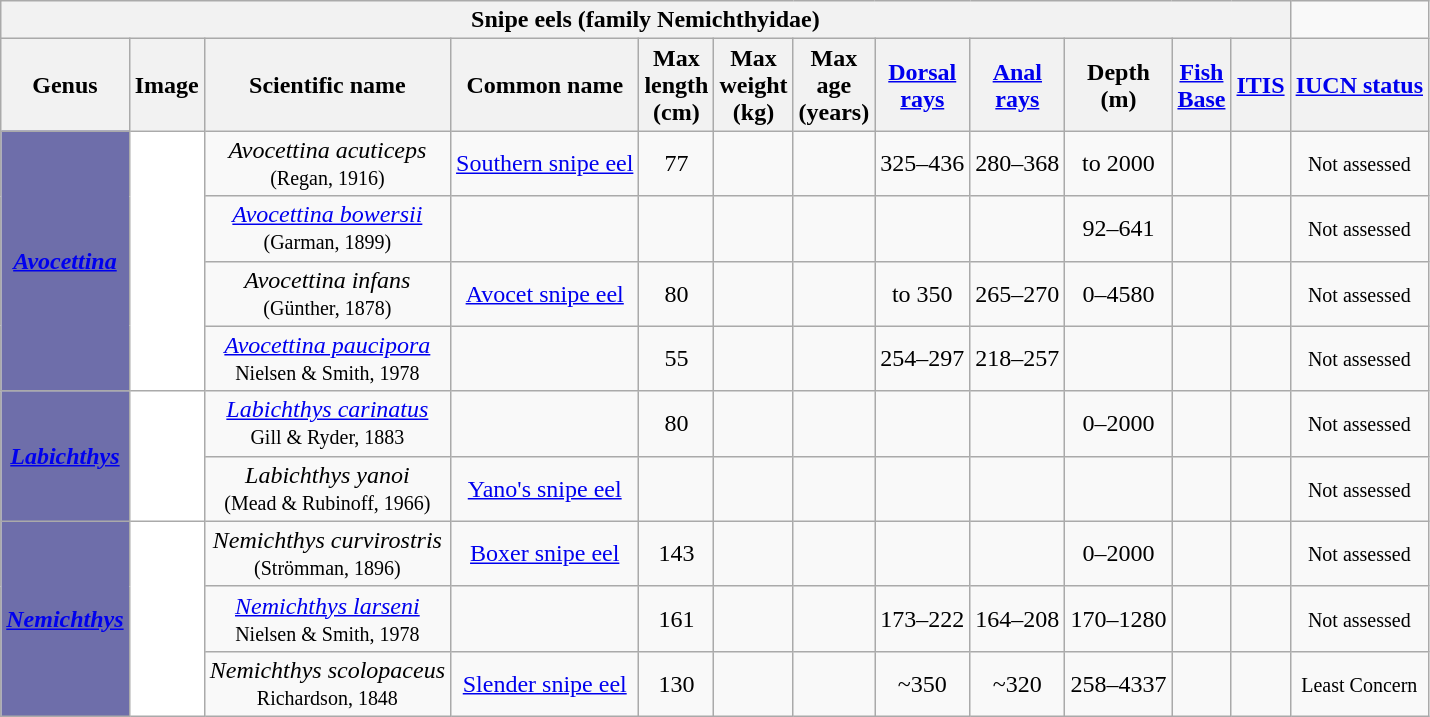<table class="wikitable">
<tr>
<th colspan=12>Snipe eels (family Nemichthyidae)</th>
</tr>
<tr>
<th>Genus</th>
<th>Image</th>
<th>Scientific name</th>
<th>Common name</th>
<th>Max<br>length<br>(cm)</th>
<th>Max<br>weight<br>(kg)</th>
<th>Max<br>age<br>(years)</th>
<th><a href='#'>Dorsal<br>rays</a></th>
<th><a href='#'>Anal<br>rays</a></th>
<th>Depth<br>(m)</th>
<th><a href='#'>Fish<br>Base</a></th>
<th><a href='#'>ITIS</a></th>
<th><a href='#'>IUCN status</a></th>
</tr>
<tr>
<th rowspan=4 style="background:rgb(110,110,170)"><a href='#'><span><em>Avocettina</em></span></a></th>
<th rowspan=4 style="background:white"></th>
<td align=center><em>Avocettina acuticeps</em><br><small>(Regan, 1916)</small></td>
<td align=center><a href='#'>Southern snipe eel</a></td>
<td align="center">77</td>
<td align="center"></td>
<td align="center"></td>
<td align="center">325–436</td>
<td align="center">280–368</td>
<td align="center">to 2000</td>
<td align="center"></td>
<td align="center"></td>
<td align="center"><small>Not assessed</small></td>
</tr>
<tr>
<td align=center><em><a href='#'>Avocettina bowersii</a></em><br><small>(Garman, 1899)</small></td>
<td align=center></td>
<td align="center"></td>
<td align="center"></td>
<td align="center"></td>
<td align="center"></td>
<td align="center"></td>
<td align="center">92–641</td>
<td align="center"></td>
<td align="center"></td>
<td align="center"><small>Not assessed</small></td>
</tr>
<tr>
<td align=center><em>Avocettina infans</em><br><small>(Günther, 1878)</small></td>
<td align=center><a href='#'>Avocet snipe eel</a></td>
<td align="center">80</td>
<td align="center"></td>
<td align="center"></td>
<td align="center">to 350</td>
<td align="center">265–270</td>
<td align="center">0–4580</td>
<td align="center"></td>
<td align="center"></td>
<td align="center"><small>Not assessed</small></td>
</tr>
<tr>
<td align=center><em><a href='#'>Avocettina paucipora</a></em><br><small>Nielsen & Smith, 1978</small></td>
<td align=center></td>
<td align="center">55</td>
<td align="center"></td>
<td align="center"></td>
<td align="center">254–297</td>
<td align="center">218–257</td>
<td align="center"></td>
<td align="center"></td>
<td align="center"></td>
<td align="center"><small>Not assessed</small></td>
</tr>
<tr>
<th rowspan=2 style="background:rgb(110,110,170)"><a href='#'><span><em>Labichthys</em></span></a></th>
<th rowspan=2 style="background:white"></th>
<td align=center><em><a href='#'>Labichthys carinatus</a></em><br><small>Gill & Ryder, 1883</small></td>
<td align=center></td>
<td align="center">80</td>
<td align="center"></td>
<td align="center"></td>
<td align="center"></td>
<td align="center"></td>
<td align="center">0–2000</td>
<td align="center"></td>
<td align="center"></td>
<td align="center"><small>Not assessed</small></td>
</tr>
<tr>
<td align=center><em>Labichthys yanoi</em><br><small>(Mead & Rubinoff, 1966)</small></td>
<td align=center><a href='#'>Yano's snipe eel</a></td>
<td align="center"></td>
<td align="center"></td>
<td align="center"></td>
<td align="center"></td>
<td align="center"></td>
<td align="center"></td>
<td align="center"></td>
<td align="center"></td>
<td align="center"><small>Not assessed</small></td>
</tr>
<tr>
<th rowspan=3 style="background:rgb(110,110,170)"><a href='#'><span><em>Nemichthys</em></span></a></th>
<td rowspan=3 style="background:white"></td>
<td align=center><em>Nemichthys curvirostris</em><br><small>(Strömman, 1896)</small></td>
<td align=center><a href='#'>Boxer snipe eel</a></td>
<td align="center">143</td>
<td align="center"></td>
<td align="center"></td>
<td align="center"></td>
<td align="center"></td>
<td align="center">0–2000</td>
<td align="center"></td>
<td align="center"></td>
<td align="center"><small>Not assessed</small></td>
</tr>
<tr>
<td align=center><em><a href='#'>Nemichthys larseni</a></em><br><small>Nielsen & Smith, 1978</small></td>
<td align=center></td>
<td align="center">161</td>
<td align="center"></td>
<td align="center"></td>
<td align="center">173–222</td>
<td align="center">164–208</td>
<td align="center">170–1280</td>
<td align="center"></td>
<td align="center"></td>
<td align="center"><small>Not assessed</small></td>
</tr>
<tr>
<td align=center><em>Nemichthys scolopaceus</em><br><small>Richardson, 1848</small></td>
<td align=center><a href='#'>Slender snipe eel</a></td>
<td align="center">130</td>
<td align="center"></td>
<td align="center"></td>
<td align="center">~350</td>
<td align="center">~320</td>
<td align="center">258–4337</td>
<td align="center"></td>
<td align="center"></td>
<td align="center"><small>Least Concern</small></td>
</tr>
</table>
